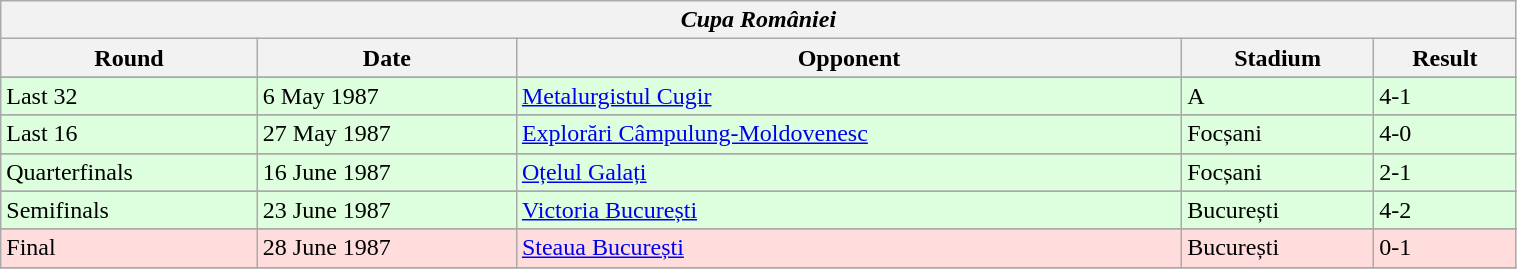<table class="wikitable" style="width:80%;">
<tr>
<th colspan="5" style="text-align:center;"><em>Cupa României</em></th>
</tr>
<tr>
<th>Round</th>
<th>Date</th>
<th>Opponent</th>
<th>Stadium</th>
<th>Result</th>
</tr>
<tr>
</tr>
<tr bgcolor="#ddffdd">
<td>Last 32</td>
<td>6 May 1987</td>
<td><a href='#'>Metalurgistul Cugir</a></td>
<td>A</td>
<td>4-1</td>
</tr>
<tr>
</tr>
<tr bgcolor="#ddffdd">
<td>Last 16</td>
<td>27 May 1987</td>
<td><a href='#'>Explorări Câmpulung-Moldovenesc</a></td>
<td>Focșani</td>
<td>4-0</td>
</tr>
<tr>
</tr>
<tr bgcolor="#ddffdd">
<td>Quarterfinals</td>
<td>16 June 1987</td>
<td><a href='#'>Oțelul Galați</a></td>
<td>Focșani</td>
<td>2-1</td>
</tr>
<tr>
</tr>
<tr bgcolor="#ddffdd">
<td>Semifinals</td>
<td>23 June 1987</td>
<td><a href='#'>Victoria București</a></td>
<td>București</td>
<td>4-2</td>
</tr>
<tr>
</tr>
<tr bgcolor="#ffdddd">
<td>Final</td>
<td>28 June 1987</td>
<td><a href='#'>Steaua București</a></td>
<td>București</td>
<td>0-1</td>
</tr>
<tr>
</tr>
</table>
